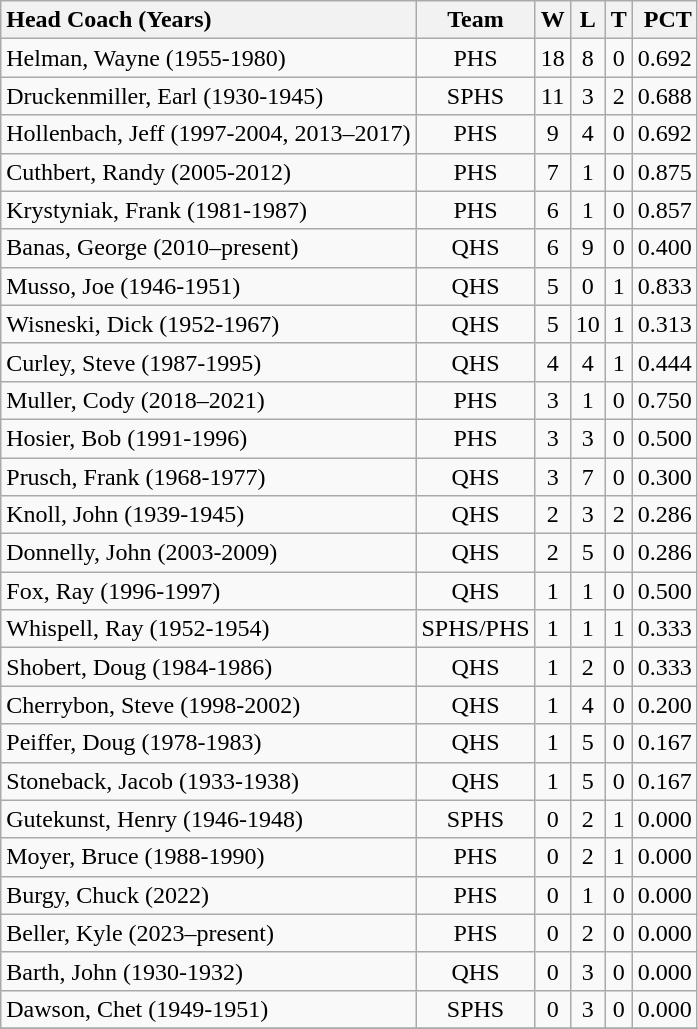<table class="wikitable sortable">
<tr>
<th style="text-align: left;">Head Coach (Years)</th>
<th style="text-align: center;">Team</th>
<th style="text-align: center;">W</th>
<th style="text-align: center;">L</th>
<th style="text-align: center;">T</th>
<th style="text-align: right;">PCT</th>
</tr>
<tr>
<td>Helman, Wayne (1955-1980)</td>
<td style="text-align: center;">PHS</td>
<td style="text-align: center;">18</td>
<td style="text-align: center;">8</td>
<td style="text-align: center;">0</td>
<td style="text-align: right;">0.692</td>
</tr>
<tr>
<td>Druckenmiller, Earl (1930-1945)</td>
<td style="text-align: center;">SPHS</td>
<td style="text-align: center;">11</td>
<td style="text-align: center;">3</td>
<td style="text-align: center;">2</td>
<td style="text-align: right;">0.688</td>
</tr>
<tr>
<td>Hollenbach, Jeff (1997-2004, 2013–2017)</td>
<td style="text-align: center;">PHS</td>
<td style="text-align: center;">9</td>
<td style="text-align: center;">4</td>
<td style="text-align: center;">0</td>
<td style="text-align: right;">0.692</td>
</tr>
<tr>
<td>Cuthbert, Randy (2005-2012)</td>
<td style="text-align: center;">PHS</td>
<td style="text-align: center;">7</td>
<td style="text-align: center;">1</td>
<td style="text-align: center;">0</td>
<td style="text-align: right;">0.875</td>
</tr>
<tr>
<td>Krystyniak, Frank (1981-1987)</td>
<td style="text-align: center;">PHS</td>
<td style="text-align: center;">6</td>
<td style="text-align: center;">1</td>
<td style="text-align: center;">0</td>
<td style="text-align: right;">0.857</td>
</tr>
<tr>
<td>Banas, George (2010–present)</td>
<td style="text-align: center;">QHS</td>
<td style="text-align: center;">6</td>
<td style="text-align: center;">9</td>
<td style="text-align: center;">0</td>
<td style="text-align: right;">0.400</td>
</tr>
<tr>
<td>Musso, Joe (1946-1951)</td>
<td style="text-align: center;">QHS</td>
<td style="text-align: center;">5</td>
<td style="text-align: center;">0</td>
<td style="text-align: center;">1</td>
<td style="text-align: right;">0.833</td>
</tr>
<tr>
<td>Wisneski, Dick (1952-1967)</td>
<td style="text-align: center;">QHS</td>
<td style="text-align: center;">5</td>
<td style="text-align: center;">10</td>
<td style="text-align: center;">1</td>
<td style="text-align: right;">0.313</td>
</tr>
<tr>
<td>Curley, Steve (1987-1995)</td>
<td style="text-align: center;">QHS</td>
<td style="text-align: center;">4</td>
<td style="text-align: center;">4</td>
<td style="text-align: center;">1</td>
<td style="text-align: right;">0.444</td>
</tr>
<tr>
<td>Muller, Cody (2018–2021)</td>
<td style="text-align: center;">PHS</td>
<td style="text-align: center;">3</td>
<td style="text-align: center;">1</td>
<td style="text-align: center;">0</td>
<td style="text-align: right;">0.750</td>
</tr>
<tr>
<td>Hosier, Bob (1991-1996)</td>
<td style="text-align: center;">PHS</td>
<td style="text-align: center;">3</td>
<td style="text-align: center;">3</td>
<td style="text-align: center;">0</td>
<td style="text-align: right;">0.500</td>
</tr>
<tr>
<td>Prusch, Frank (1968-1977)</td>
<td style="text-align: center;">QHS</td>
<td style="text-align: center;">3</td>
<td style="text-align: center;">7</td>
<td style="text-align: center;">0</td>
<td style="text-align: right;">0.300</td>
</tr>
<tr>
<td>Knoll, John (1939-1945)</td>
<td style="text-align: center;">QHS</td>
<td style="text-align: center;">2</td>
<td style="text-align: center;">3</td>
<td style="text-align: center;">2</td>
<td style="text-align: right;">0.286</td>
</tr>
<tr>
<td>Donnelly, John (2003-2009)</td>
<td style="text-align: center;">QHS</td>
<td style="text-align: center;">2</td>
<td style="text-align: center;">5</td>
<td style="text-align: center;">0</td>
<td style="text-align: right;">0.286</td>
</tr>
<tr>
<td>Fox, Ray (1996-1997)</td>
<td style="text-align: center;">QHS</td>
<td style="text-align: center;">1</td>
<td style="text-align: center;">1</td>
<td style="text-align: center;">0</td>
<td style="text-align: right;">0.500</td>
</tr>
<tr>
<td>Whispell, Ray (1952-1954)</td>
<td style="text-align: center;">SPHS/PHS</td>
<td style="text-align: center;">1</td>
<td style="text-align: center;">1</td>
<td style="text-align: center;">1</td>
<td style="text-align: right;">0.333</td>
</tr>
<tr>
<td>Shobert, Doug (1984-1986)</td>
<td style="text-align: center;">QHS</td>
<td style="text-align: center;">1</td>
<td style="text-align: center;">2</td>
<td style="text-align: center;">0</td>
<td style="text-align: right;">0.333</td>
</tr>
<tr>
<td>Cherrybon, Steve (1998-2002)</td>
<td style="text-align: center;">QHS</td>
<td style="text-align: center;">1</td>
<td style="text-align: center;">4</td>
<td style="text-align: center;">0</td>
<td style="text-align: right;">0.200</td>
</tr>
<tr>
<td>Peiffer, Doug (1978-1983)</td>
<td style="text-align: center;">QHS</td>
<td style="text-align: center;">1</td>
<td style="text-align: center;">5</td>
<td style="text-align: center;">0</td>
<td style="text-align: right;">0.167</td>
</tr>
<tr>
<td>Stoneback, Jacob (1933-1938)</td>
<td style="text-align: center;">QHS</td>
<td style="text-align: center;">1</td>
<td style="text-align: center;">5</td>
<td style="text-align: center;">0</td>
<td style="text-align: right;">0.167</td>
</tr>
<tr>
<td>Gutekunst, Henry (1946-1948)</td>
<td style="text-align: center;">SPHS</td>
<td style="text-align: center;">0</td>
<td style="text-align: center;">2</td>
<td style="text-align: center;">1</td>
<td style="text-align: right;">0.000</td>
</tr>
<tr>
<td>Moyer, Bruce (1988-1990)</td>
<td style="text-align: center;">PHS</td>
<td style="text-align: center;">0</td>
<td style="text-align: center;">2</td>
<td style="text-align: center;">1</td>
<td style="text-align: right;">0.000</td>
</tr>
<tr>
<td>Burgy, Chuck (2022)</td>
<td style="text-align: center;">PHS</td>
<td style="text-align: center;">0</td>
<td style="text-align: center;">1</td>
<td style="text-align: center;">0</td>
<td style="text-align: right;">0.000</td>
</tr>
<tr>
<td>Beller, Kyle (2023–present)</td>
<td style="text-align: center;">PHS</td>
<td style="text-align: center;">0</td>
<td style="text-align: center;">2</td>
<td style="text-align: center;">0</td>
<td style="text-align: right;">0.000</td>
</tr>
<tr>
<td>Barth, John (1930-1932)</td>
<td style="text-align: center;">QHS</td>
<td style="text-align: center;">0</td>
<td style="text-align: center;">3</td>
<td style="text-align: center;">0</td>
<td style="text-align: right;">0.000</td>
</tr>
<tr>
<td>Dawson, Chet (1949-1951)</td>
<td style="text-align: center;">SPHS</td>
<td style="text-align: center;">0</td>
<td style="text-align: center;">3</td>
<td style="text-align: center;">0</td>
<td style="text-align: right;">0.000</td>
</tr>
<tr>
</tr>
</table>
